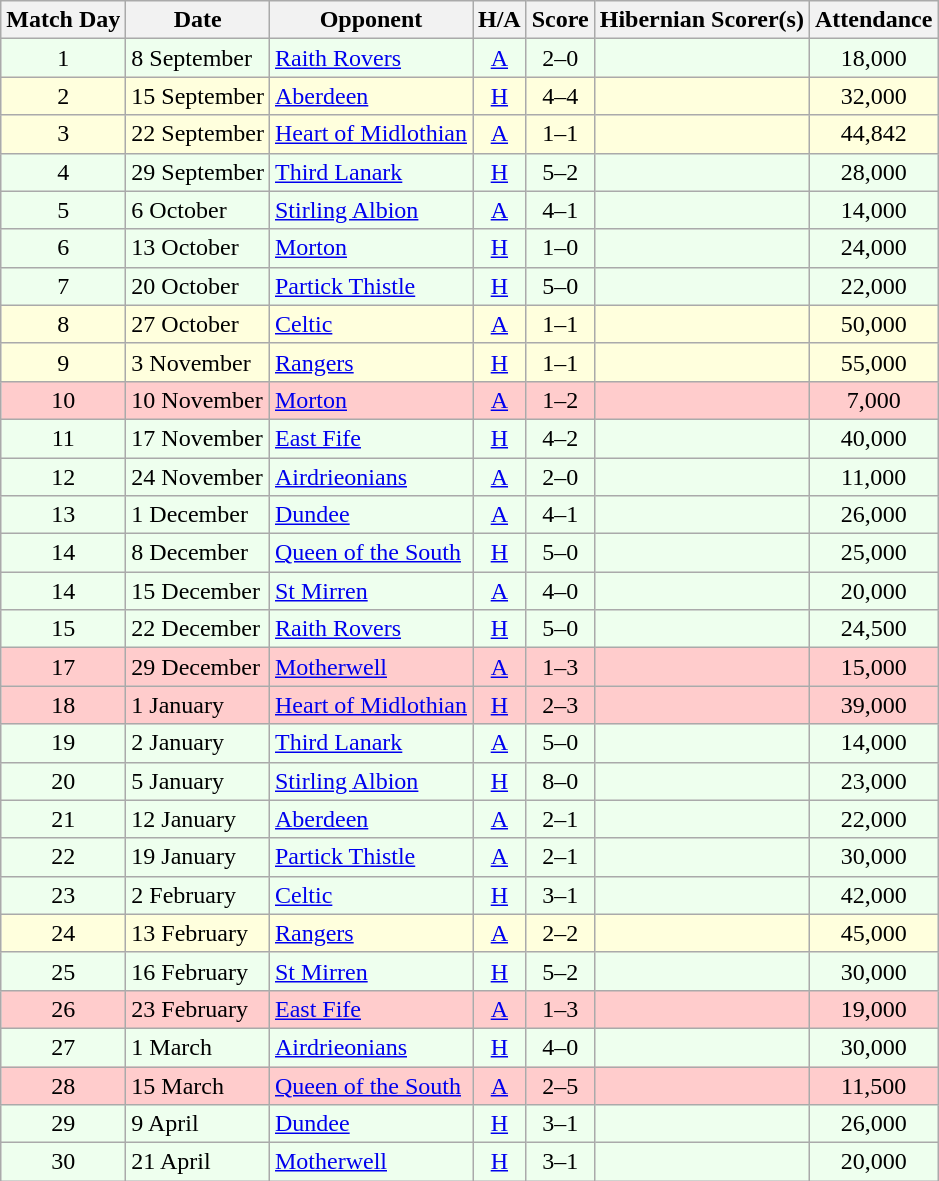<table class="wikitable" style="text-align:center">
<tr>
<th>Match Day</th>
<th>Date</th>
<th>Opponent</th>
<th>H/A</th>
<th>Score</th>
<th>Hibernian Scorer(s)</th>
<th>Attendance</th>
</tr>
<tr bgcolor=#EEFFEE>
<td>1</td>
<td align=left>8 September</td>
<td align=left><a href='#'>Raith Rovers</a></td>
<td><a href='#'>A</a></td>
<td>2–0</td>
<td align=left></td>
<td>18,000</td>
</tr>
<tr bgcolor=#FFFFDD>
<td>2</td>
<td align=left>15 September</td>
<td align=left><a href='#'>Aberdeen</a></td>
<td><a href='#'>H</a></td>
<td>4–4</td>
<td align=left></td>
<td>32,000</td>
</tr>
<tr bgcolor=#FFFFDD>
<td>3</td>
<td align=left>22 September</td>
<td align=left><a href='#'>Heart of Midlothian</a></td>
<td><a href='#'>A</a></td>
<td>1–1</td>
<td align=left></td>
<td>44,842</td>
</tr>
<tr bgcolor=#EEFFEE>
<td>4</td>
<td align=left>29 September</td>
<td align=left><a href='#'>Third Lanark</a></td>
<td><a href='#'>H</a></td>
<td>5–2</td>
<td align=left></td>
<td>28,000</td>
</tr>
<tr bgcolor=#EEFFEE>
<td>5</td>
<td align=left>6 October</td>
<td align=left><a href='#'>Stirling Albion</a></td>
<td><a href='#'>A</a></td>
<td>4–1</td>
<td align=left></td>
<td>14,000</td>
</tr>
<tr bgcolor=#EEFFEE>
<td>6</td>
<td align=left>13 October</td>
<td align=left><a href='#'>Morton</a></td>
<td><a href='#'>H</a></td>
<td>1–0</td>
<td align=left></td>
<td>24,000</td>
</tr>
<tr bgcolor=#EEFFEE>
<td>7</td>
<td align=left>20 October</td>
<td align=left><a href='#'>Partick Thistle</a></td>
<td><a href='#'>H</a></td>
<td>5–0</td>
<td align=left></td>
<td>22,000</td>
</tr>
<tr bgcolor=#FFFFDD>
<td>8</td>
<td align=left>27 October</td>
<td align=left><a href='#'>Celtic</a></td>
<td><a href='#'>A</a></td>
<td>1–1</td>
<td align=left></td>
<td>50,000</td>
</tr>
<tr bgcolor=#FFFFDD>
<td>9</td>
<td align=left>3 November</td>
<td align=left><a href='#'>Rangers</a></td>
<td><a href='#'>H</a></td>
<td>1–1</td>
<td align=left></td>
<td>55,000</td>
</tr>
<tr bgcolor=#FFCCCC>
<td>10</td>
<td align=left>10 November</td>
<td align=left><a href='#'>Morton</a></td>
<td><a href='#'>A</a></td>
<td>1–2</td>
<td align=left></td>
<td>7,000</td>
</tr>
<tr bgcolor=#EEFFEE>
<td>11</td>
<td align=left>17 November</td>
<td align=left><a href='#'>East Fife</a></td>
<td><a href='#'>H</a></td>
<td>4–2</td>
<td align=left></td>
<td>40,000</td>
</tr>
<tr bgcolor=#EEFFEE>
<td>12</td>
<td align=left>24 November</td>
<td align=left><a href='#'>Airdrieonians</a></td>
<td><a href='#'>A</a></td>
<td>2–0</td>
<td align=left></td>
<td>11,000</td>
</tr>
<tr bgcolor=#EEFFEE>
<td>13</td>
<td align=left>1 December</td>
<td align=left><a href='#'>Dundee</a></td>
<td><a href='#'>A</a></td>
<td>4–1</td>
<td align=left></td>
<td>26,000</td>
</tr>
<tr bgcolor=#EEFFEE>
<td>14</td>
<td align=left>8 December</td>
<td align=left><a href='#'>Queen of the South</a></td>
<td><a href='#'>H</a></td>
<td>5–0</td>
<td align=left></td>
<td>25,000</td>
</tr>
<tr bgcolor=#EEFFEE>
<td>14</td>
<td align=left>15 December</td>
<td align=left><a href='#'>St Mirren</a></td>
<td><a href='#'>A</a></td>
<td>4–0</td>
<td align=left></td>
<td>20,000</td>
</tr>
<tr bgcolor=#EEFFEE>
<td>15</td>
<td align=left>22 December</td>
<td align=left><a href='#'>Raith Rovers</a></td>
<td><a href='#'>H</a></td>
<td>5–0</td>
<td align=left></td>
<td>24,500</td>
</tr>
<tr bgcolor=#FFCCCC>
<td>17</td>
<td align=left>29 December</td>
<td align=left><a href='#'>Motherwell</a></td>
<td><a href='#'>A</a></td>
<td>1–3</td>
<td align=left></td>
<td>15,000</td>
</tr>
<tr bgcolor=#FFCCCC>
<td>18</td>
<td align=left>1 January</td>
<td align=left><a href='#'>Heart of Midlothian</a></td>
<td><a href='#'>H</a></td>
<td>2–3</td>
<td align=left></td>
<td>39,000</td>
</tr>
<tr bgcolor=#EEFFEE>
<td>19</td>
<td align=left>2 January</td>
<td align=left><a href='#'>Third Lanark</a></td>
<td><a href='#'>A</a></td>
<td>5–0</td>
<td align=left></td>
<td>14,000</td>
</tr>
<tr bgcolor=#EEFFEE>
<td>20</td>
<td align=left>5 January</td>
<td align=left><a href='#'>Stirling Albion</a></td>
<td><a href='#'>H</a></td>
<td>8–0</td>
<td align=left></td>
<td>23,000</td>
</tr>
<tr bgcolor=#EEFFEE>
<td>21</td>
<td align=left>12 January</td>
<td align=left><a href='#'>Aberdeen</a></td>
<td><a href='#'>A</a></td>
<td>2–1</td>
<td align=left></td>
<td>22,000</td>
</tr>
<tr bgcolor=#EEFFEE>
<td>22</td>
<td align=left>19 January</td>
<td align=left><a href='#'>Partick Thistle</a></td>
<td><a href='#'>A</a></td>
<td>2–1</td>
<td align=left></td>
<td>30,000</td>
</tr>
<tr bgcolor=#EEFFEE>
<td>23</td>
<td align=left>2 February</td>
<td align=left><a href='#'>Celtic</a></td>
<td><a href='#'>H</a></td>
<td>3–1</td>
<td align=left></td>
<td>42,000</td>
</tr>
<tr bgcolor=#FFFFDD>
<td>24</td>
<td align=left>13 February</td>
<td align=left><a href='#'>Rangers</a></td>
<td><a href='#'>A</a></td>
<td>2–2</td>
<td align=left></td>
<td>45,000</td>
</tr>
<tr bgcolor=#EEFFEE>
<td>25</td>
<td align=left>16 February</td>
<td align=left><a href='#'>St Mirren</a></td>
<td><a href='#'>H</a></td>
<td>5–2</td>
<td align=left></td>
<td>30,000</td>
</tr>
<tr bgcolor=#FFCCCC>
<td>26</td>
<td align=left>23 February</td>
<td align=left><a href='#'>East Fife</a></td>
<td><a href='#'>A</a></td>
<td>1–3</td>
<td align=left></td>
<td>19,000</td>
</tr>
<tr bgcolor=#EEFFEE>
<td>27</td>
<td align=left>1 March</td>
<td align=left><a href='#'>Airdrieonians</a></td>
<td><a href='#'>H</a></td>
<td>4–0</td>
<td align=left></td>
<td>30,000</td>
</tr>
<tr bgcolor=#FFCCCC>
<td>28</td>
<td align=left>15 March</td>
<td align=left><a href='#'>Queen of the South</a></td>
<td><a href='#'>A</a></td>
<td>2–5</td>
<td align=left></td>
<td>11,500</td>
</tr>
<tr bgcolor=#EEFFEE>
<td>29</td>
<td align=left>9 April</td>
<td align=left><a href='#'>Dundee</a></td>
<td><a href='#'>H</a></td>
<td>3–1</td>
<td align=left></td>
<td>26,000</td>
</tr>
<tr bgcolor=#EEFFEE>
<td>30</td>
<td align=left>21 April</td>
<td align=left><a href='#'>Motherwell</a></td>
<td><a href='#'>H</a></td>
<td>3–1</td>
<td align=left></td>
<td>20,000</td>
</tr>
</table>
